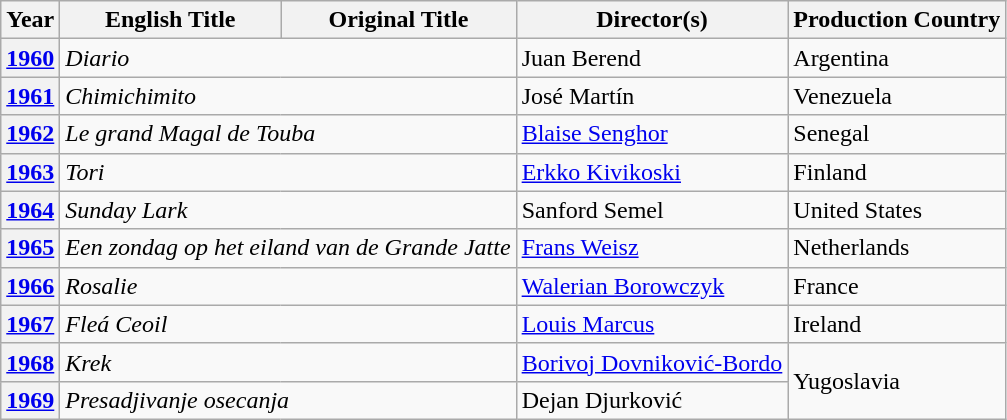<table class="wikitable">
<tr>
<th>Year</th>
<th>English Title</th>
<th>Original Title</th>
<th>Director(s)</th>
<th>Production Country</th>
</tr>
<tr>
<th><a href='#'>1960</a></th>
<td colspan="2"><em>Diario </em></td>
<td>Juan Berend</td>
<td>Argentina</td>
</tr>
<tr>
<th><a href='#'>1961</a></th>
<td colspan="2"><em>Chimichimito</em></td>
<td>José Martín</td>
<td>Venezuela</td>
</tr>
<tr>
<th><a href='#'>1962</a></th>
<td colspan="2"><em>Le grand Magal de Touba</em></td>
<td><a href='#'>Blaise Senghor</a></td>
<td>Senegal</td>
</tr>
<tr>
<th><a href='#'>1963</a></th>
<td colspan="2"><em>Tori</em></td>
<td><a href='#'>Erkko Kivikoski</a></td>
<td>Finland</td>
</tr>
<tr>
<th><a href='#'>1964</a></th>
<td colspan="2"><em>Sunday Lark</em></td>
<td>Sanford Semel</td>
<td>United States</td>
</tr>
<tr>
<th><a href='#'>1965</a></th>
<td colspan="2"><em>Een zondag op het eiland van de Grande Jatte</em></td>
<td><a href='#'>Frans Weisz</a></td>
<td>Netherlands</td>
</tr>
<tr>
<th><a href='#'>1966</a></th>
<td colspan="2"><em>Rosalie</em></td>
<td><a href='#'>Walerian Borowczyk</a></td>
<td>France</td>
</tr>
<tr>
<th><a href='#'>1967</a></th>
<td colspan="2"><em>Fleá Ceoil</em></td>
<td><a href='#'>Louis Marcus</a></td>
<td>Ireland</td>
</tr>
<tr>
<th><a href='#'>1968</a></th>
<td colspan="2"><em>Krek</em></td>
<td><a href='#'>Borivoj Dovniković-Bordo</a></td>
<td rowspan="2">Yugoslavia</td>
</tr>
<tr>
<th><a href='#'>1969</a></th>
<td colspan="2"><em>Presadjivanje osecanja</em></td>
<td>Dejan Djurković</td>
</tr>
</table>
